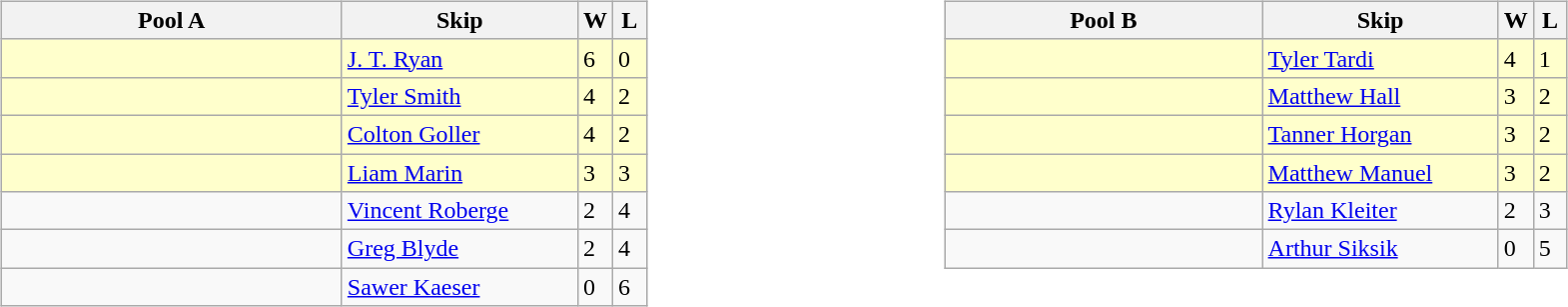<table>
<tr>
<td valign=top width=10%><br><table class="wikitable">
<tr>
<th width=220>Pool A</th>
<th width=150>Skip</th>
<th width=15>W</th>
<th width=15>L</th>
</tr>
<tr bgcolor=#ffffcc>
<td></td>
<td><a href='#'>J. T. Ryan</a></td>
<td>6</td>
<td>0</td>
</tr>
<tr bgcolor=#ffffcc>
<td></td>
<td><a href='#'>Tyler Smith</a></td>
<td>4</td>
<td>2</td>
</tr>
<tr bgcolor=#ffffcc>
<td></td>
<td><a href='#'>Colton Goller</a></td>
<td>4</td>
<td>2</td>
</tr>
<tr bgcolor=#ffffcc>
<td></td>
<td><a href='#'>Liam Marin</a></td>
<td>3</td>
<td>3</td>
</tr>
<tr>
<td></td>
<td><a href='#'>Vincent Roberge</a></td>
<td>2</td>
<td>4</td>
</tr>
<tr>
<td></td>
<td><a href='#'>Greg Blyde</a></td>
<td>2</td>
<td>4</td>
</tr>
<tr>
<td></td>
<td><a href='#'>Sawer Kaeser</a></td>
<td>0</td>
<td>6</td>
</tr>
</table>
</td>
<td valign=top width=10%><br><table class="wikitable">
<tr>
<th width=205>Pool B</th>
<th width=150>Skip</th>
<th width=15>W</th>
<th width=15>L</th>
</tr>
<tr bgcolor=#ffffcc>
<td></td>
<td><a href='#'>Tyler Tardi</a></td>
<td>4</td>
<td>1</td>
</tr>
<tr bgcolor=#ffffcc>
<td></td>
<td><a href='#'>Matthew Hall</a></td>
<td>3</td>
<td>2</td>
</tr>
<tr bgcolor=#ffffcc>
<td></td>
<td><a href='#'>Tanner Horgan</a></td>
<td>3</td>
<td>2</td>
</tr>
<tr bgcolor=#ffffcc>
<td></td>
<td><a href='#'>Matthew Manuel</a></td>
<td>3</td>
<td>2</td>
</tr>
<tr>
<td></td>
<td><a href='#'>Rylan Kleiter</a></td>
<td>2</td>
<td>3</td>
</tr>
<tr>
<td></td>
<td><a href='#'>Arthur Siksik</a></td>
<td>0</td>
<td>5</td>
</tr>
</table>
</td>
</tr>
</table>
